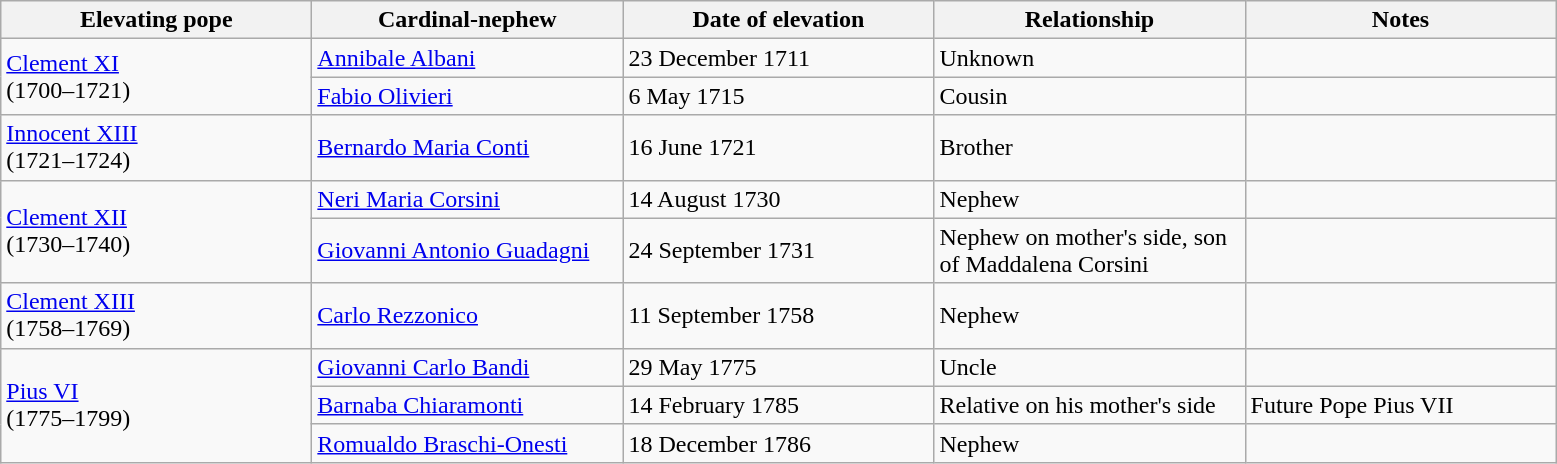<table class=wikitable>
<tr>
<th width="200">Elevating pope</th>
<th width="200">Cardinal-nephew</th>
<th width="200">Date of elevation</th>
<th width="200">Relationship</th>
<th width="200">Notes</th>
</tr>
<tr>
<td rowspan=2><a href='#'>Clement XI</a><br>(1700–1721)</td>
<td><a href='#'>Annibale Albani</a></td>
<td>23 December 1711</td>
<td>Unknown</td>
<td></td>
</tr>
<tr>
<td><a href='#'>Fabio Olivieri</a></td>
<td>6 May 1715</td>
<td>Cousin</td>
<td></td>
</tr>
<tr>
<td><a href='#'>Innocent XIII</a><br>(1721–1724)</td>
<td><a href='#'>Bernardo Maria Conti</a></td>
<td>16 June 1721</td>
<td>Brother</td>
<td></td>
</tr>
<tr>
<td rowspan=2><a href='#'>Clement XII</a><br>(1730–1740)</td>
<td><a href='#'>Neri Maria Corsini</a></td>
<td>14 August 1730</td>
<td>Nephew</td>
<td></td>
</tr>
<tr>
<td><a href='#'>Giovanni Antonio Guadagni</a></td>
<td>24 September 1731</td>
<td>Nephew on mother's side, son of Maddalena Corsini</td>
<td></td>
</tr>
<tr>
<td><a href='#'>Clement XIII</a><br>(1758–1769)</td>
<td><a href='#'>Carlo Rezzonico</a></td>
<td>11 September 1758</td>
<td>Nephew</td>
<td></td>
</tr>
<tr>
<td rowspan=3><a href='#'>Pius VI</a><br>(1775–1799)</td>
<td><a href='#'>Giovanni Carlo Bandi</a></td>
<td>29 May 1775</td>
<td>Uncle</td>
<td></td>
</tr>
<tr>
<td><a href='#'>Barnaba Chiaramonti</a></td>
<td>14 February 1785</td>
<td>Relative on his mother's side</td>
<td>Future Pope Pius VII</td>
</tr>
<tr>
<td><a href='#'>Romualdo Braschi-Onesti</a></td>
<td>18 December 1786</td>
<td>Nephew</td>
<td></td>
</tr>
</table>
